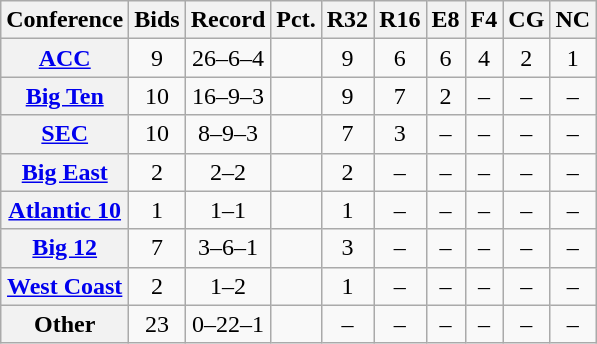<table class="wikitable sortable plainrowheaders" style="text-align:center;">
<tr>
<th scope="col">Conference</th>
<th scope="col" data-sort-type="number">Bids</th>
<th scope="col">Record</th>
<th scope="col" data-sort-type="number">Pct.</th>
<th scope="col" data-sort-type="number">R32</th>
<th scope="col" data-sort-type="number">R16</th>
<th scope="col" data-sort-type="number">E8</th>
<th scope="col" data-sort-type="number">F4</th>
<th scope="col" data-sort-type="number">CG</th>
<th scope="col" data-sort-type="number">NC</th>
</tr>
<tr>
<th scope="row"><a href='#'>ACC</a></th>
<td>9</td>
<td>26–6–4</td>
<td></td>
<td data-sort-value="-1">9</td>
<td data-sort-value="-1">6</td>
<td data-sort-value="-1">6</td>
<td data-sort-value="-1">4</td>
<td data-sort-value="-1">2</td>
<td data-sort-value="-1">1</td>
</tr>
<tr>
<th scope="row"><a href='#'>Big Ten</a></th>
<td>10</td>
<td>16–9–3</td>
<td></td>
<td data-sort-value="-1">9</td>
<td data-sort-value="-1">7</td>
<td data-sort-value="-1">2</td>
<td data-sort-value="-1">–</td>
<td data-sort-value="-1">–</td>
<td data-sort-value="-1">–</td>
</tr>
<tr>
<th scope="row"><a href='#'>SEC</a></th>
<td>10</td>
<td>8–9–3</td>
<td></td>
<td data-sort-value="-1">7</td>
<td data-sort-value="-1">3</td>
<td data-sort-value="-1">–</td>
<td data-sort-value="-1">–</td>
<td data-sort-value="-1">–</td>
<td data-sort-value="-1">–</td>
</tr>
<tr>
<th scope="row"><a href='#'>Big East</a></th>
<td>2</td>
<td>2–2</td>
<td></td>
<td data-sort-value="-1">2</td>
<td data-sort-value="-1">–</td>
<td data-sort-value="-1">–</td>
<td data-sort-value="-1">–</td>
<td data-sort-value="-1">–</td>
<td data-sort-value="-1">–</td>
</tr>
<tr>
<th scope="row"><a href='#'>Atlantic 10</a></th>
<td>1</td>
<td>1–1</td>
<td></td>
<td data-sort-value="-1">1</td>
<td data-sort-value="-1">–</td>
<td data-sort-value="-1">–</td>
<td data-sort-value="-1">–</td>
<td data-sort-value="-1">–</td>
<td data-sort-value="-1">–</td>
</tr>
<tr>
<th scope="row"><a href='#'>Big 12</a></th>
<td>7</td>
<td>3–6–1</td>
<td></td>
<td data-sort-value="-1">3</td>
<td data-sort-value="-1">–</td>
<td data-sort-value="-1">–</td>
<td data-sort-value="-1">–</td>
<td data-sort-value="-1">–</td>
<td data-sort-value="-1">–</td>
</tr>
<tr>
<th scope="row"><a href='#'>West Coast</a></th>
<td>2</td>
<td>1–2</td>
<td></td>
<td data-sort-value="-1">1</td>
<td data-sort-value="-1">–</td>
<td data-sort-value="-1">–</td>
<td data-sort-value="-1">–</td>
<td data-sort-value="-1">–</td>
<td data-sort-value="-1">–</td>
</tr>
<tr>
<th scope="row">Other</th>
<td>23</td>
<td>0–22–1</td>
<td></td>
<td data-sort-value="-1">–</td>
<td data-sort-value="-1">–</td>
<td data-sort-value="-1">–</td>
<td data-sort-value="-1">–</td>
<td data-sort-value="-1">–</td>
<td data-sort-value="-1">–</td>
</tr>
</table>
